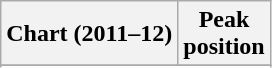<table class="wikitable sortable plainrowheaders" style="text-align:center">
<tr>
<th scope="col">Chart (2011–12)</th>
<th scope="col">Peak<br> position</th>
</tr>
<tr>
</tr>
<tr>
</tr>
</table>
